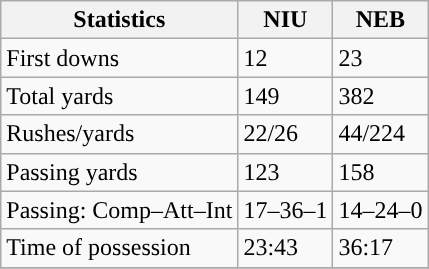<table class="wikitable" style="float: left;">
<tr>
<th>Statistics</th>
<th>NIU</th>
<th>NEB</th>
</tr>
<tr>
<td>First downs</td>
<td>12</td>
<td>23</td>
</tr>
<tr>
<td>Total yards</td>
<td>149</td>
<td>382</td>
</tr>
<tr>
<td>Rushes/yards</td>
<td>22/26</td>
<td>44/224</td>
</tr>
<tr>
<td>Passing yards</td>
<td>123</td>
<td>158</td>
</tr>
<tr>
<td>Passing: Comp–Att–Int</td>
<td>17–36–1</td>
<td>14–24–0</td>
</tr>
<tr>
<td>Time of possession</td>
<td>23:43</td>
<td>36:17</td>
</tr>
<tr>
</tr>
</table>
